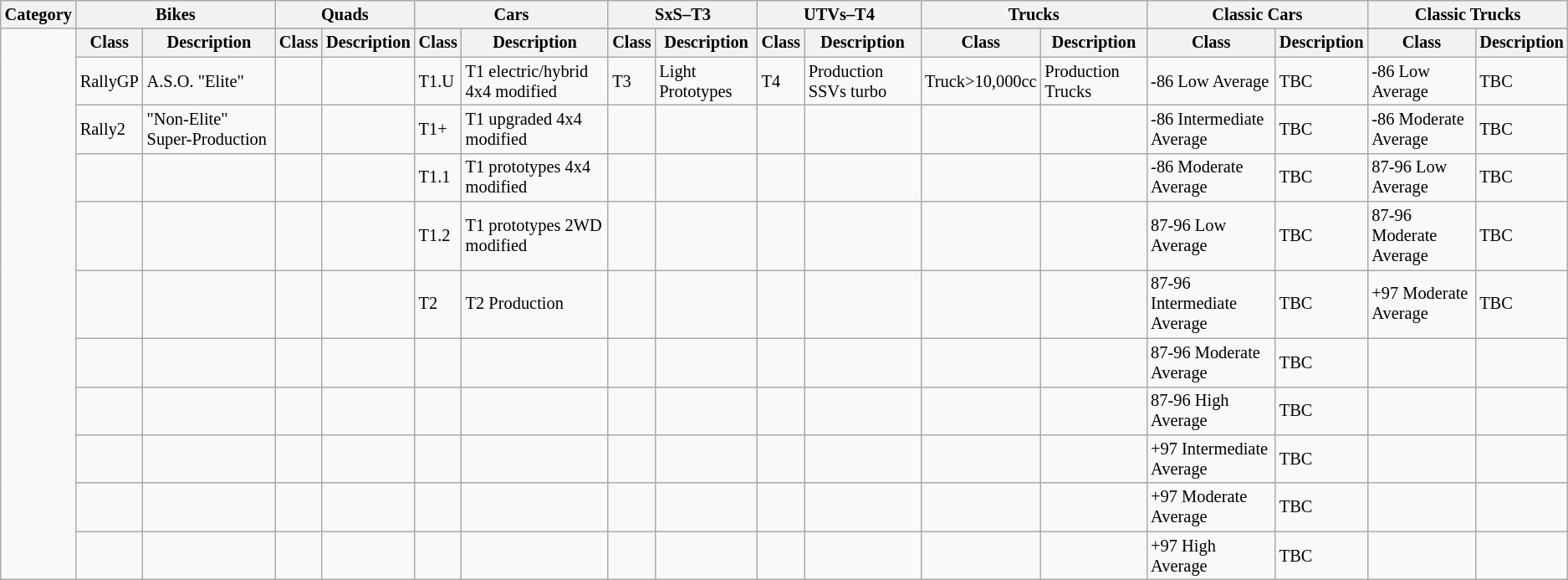<table class="wikitable" style="font-size:85%;">
<tr>
<th>Category</th>
<th colspan="2;" style="text-align:center;">Bikes</th>
<th colspan="2;" style="text-align:center;">Quads</th>
<th colspan="2;" style="text-align:center;">Cars</th>
<th colspan="2;" style="text-align:center;">SxS–T3</th>
<th colspan="2;" style="text-align:center;">UTVs–T4</th>
<th colspan="2;" style="text-align:center;">Trucks</th>
<th colspan="2;" style="text-align:center;">Classic Cars</th>
<th colspan="2;" style="text-align:center;">Classic Trucks</th>
</tr>
<tr>
<td rowspan=12></td>
</tr>
<tr>
<th>Class</th>
<th>Description</th>
<th>Class</th>
<th>Description</th>
<th>Class</th>
<th>Description</th>
<th>Class</th>
<th>Description</th>
<th>Class</th>
<th>Description</th>
<th>Class</th>
<th>Description</th>
<th>Class</th>
<th>Description</th>
<th>Class</th>
<th>Description</th>
</tr>
<tr>
<td>RallyGP</td>
<td>A.S.O. "Elite"</td>
<td></td>
<td></td>
<td>T1.U</td>
<td>T1 electric/hybrid 4x4 modified</td>
<td>T3</td>
<td>Light Prototypes</td>
<td>T4</td>
<td>Production SSVs turbo</td>
<td>Truck>10,000cc</td>
<td>Production Trucks</td>
<td>-86 Low Average</td>
<td>TBC</td>
<td>-86 Low Average</td>
<td>TBC</td>
</tr>
<tr>
<td>Rally2</td>
<td>"Non-Elite" Super-Production</td>
<td></td>
<td></td>
<td>T1+</td>
<td>T1 upgraded 4x4 modified</td>
<td></td>
<td></td>
<td></td>
<td></td>
<td></td>
<td></td>
<td>-86 Intermediate Average</td>
<td>TBC</td>
<td>-86 Moderate Average</td>
<td>TBC</td>
</tr>
<tr>
<td></td>
<td></td>
<td></td>
<td></td>
<td>T1.1</td>
<td>T1 prototypes 4x4 modified</td>
<td></td>
<td></td>
<td></td>
<td></td>
<td></td>
<td></td>
<td>-86 Moderate Average</td>
<td>TBC</td>
<td>87-96 Low Average</td>
<td>TBC</td>
</tr>
<tr>
<td></td>
<td></td>
<td></td>
<td></td>
<td>T1.2</td>
<td>T1 prototypes 2WD modified</td>
<td></td>
<td></td>
<td></td>
<td></td>
<td></td>
<td></td>
<td>87-96 Low Average</td>
<td>TBC</td>
<td>87-96 Moderate Average</td>
<td>TBC</td>
</tr>
<tr>
<td></td>
<td></td>
<td></td>
<td></td>
<td>T2</td>
<td>T2 Production</td>
<td></td>
<td></td>
<td></td>
<td></td>
<td></td>
<td></td>
<td>87-96 Intermediate Average</td>
<td>TBC</td>
<td>+97 Moderate Average</td>
<td>TBC</td>
</tr>
<tr>
<td></td>
<td></td>
<td></td>
<td></td>
<td></td>
<td></td>
<td></td>
<td></td>
<td></td>
<td></td>
<td></td>
<td></td>
<td>87-96 Moderate Average</td>
<td>TBC</td>
<td></td>
<td></td>
</tr>
<tr>
<td></td>
<td></td>
<td></td>
<td></td>
<td></td>
<td></td>
<td></td>
<td></td>
<td></td>
<td></td>
<td></td>
<td></td>
<td>87-96 High Average</td>
<td>TBC</td>
<td></td>
<td></td>
</tr>
<tr>
<td></td>
<td></td>
<td></td>
<td></td>
<td></td>
<td></td>
<td></td>
<td></td>
<td></td>
<td></td>
<td></td>
<td></td>
<td>+97 Intermediate Average</td>
<td>TBC</td>
<td></td>
<td></td>
</tr>
<tr>
<td></td>
<td></td>
<td></td>
<td></td>
<td></td>
<td></td>
<td></td>
<td></td>
<td></td>
<td></td>
<td></td>
<td></td>
<td>+97 Moderate Average</td>
<td>TBC</td>
<td></td>
<td></td>
</tr>
<tr>
<td></td>
<td></td>
<td></td>
<td></td>
<td></td>
<td></td>
<td></td>
<td></td>
<td></td>
<td></td>
<td></td>
<td></td>
<td>+97 High Average</td>
<td>TBC</td>
<td></td>
<td></td>
</tr>
</table>
